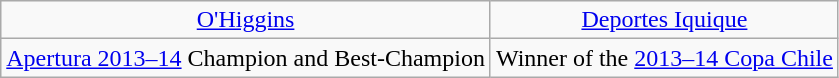<table class="wikitable" style="text-align:center">
<tr>
<td><a href='#'>O'Higgins</a></td>
<td> <a href='#'>Deportes Iquique</a></td>
</tr>
<tr>
<td><a href='#'>Apertura 2013–14</a> Champion and Best-Champion</td>
<td>Winner of the <a href='#'>2013–14 Copa Chile</a></td>
</tr>
</table>
